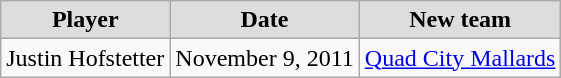<table class="wikitable">
<tr align="center"  bgcolor="#dddddd">
<td><strong>Player</strong></td>
<td><strong>Date</strong></td>
<td><strong>New team</strong></td>
</tr>
<tr>
<td>Justin Hofstetter</td>
<td>November 9, 2011</td>
<td><a href='#'>Quad City Mallards</a></td>
</tr>
</table>
